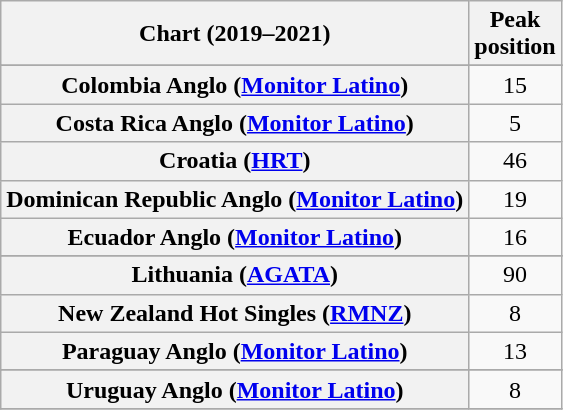<table class="wikitable sortable plainrowheaders" style="text-align:center">
<tr>
<th scope="col">Chart (2019–2021)</th>
<th scope="col">Peak<br>position</th>
</tr>
<tr>
</tr>
<tr>
<th scope="row">Colombia Anglo (<a href='#'>Monitor Latino</a>)</th>
<td>15</td>
</tr>
<tr>
<th scope="row">Costa Rica Anglo (<a href='#'>Monitor Latino</a>)</th>
<td>5</td>
</tr>
<tr>
<th scope="row">Croatia (<a href='#'>HRT</a>)</th>
<td>46</td>
</tr>
<tr>
<th scope="row">Dominican Republic Anglo (<a href='#'>Monitor Latino</a>)</th>
<td>19</td>
</tr>
<tr>
<th scope="row">Ecuador Anglo (<a href='#'>Monitor Latino</a>)</th>
<td>16</td>
</tr>
<tr>
</tr>
<tr>
<th scope="row">Lithuania (<a href='#'>AGATA</a>)</th>
<td>90</td>
</tr>
<tr>
<th scope="row">New Zealand Hot Singles (<a href='#'>RMNZ</a>)</th>
<td>8</td>
</tr>
<tr>
<th scope="row">Paraguay Anglo (<a href='#'>Monitor Latino</a>)</th>
<td>13</td>
</tr>
<tr>
</tr>
<tr>
</tr>
<tr>
<th scope="row">Uruguay Anglo (<a href='#'>Monitor Latino</a>)</th>
<td>8</td>
</tr>
<tr>
</tr>
</table>
